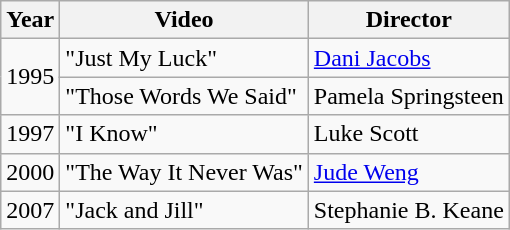<table class="wikitable">
<tr>
<th>Year</th>
<th>Video</th>
<th>Director</th>
</tr>
<tr>
<td rowspan="2">1995</td>
<td>"Just My Luck"</td>
<td><a href='#'>Dani Jacobs</a></td>
</tr>
<tr>
<td>"Those Words We Said"</td>
<td>Pamela Springsteen</td>
</tr>
<tr>
<td>1997</td>
<td>"I Know"</td>
<td>Luke Scott</td>
</tr>
<tr>
<td>2000</td>
<td>"The Way It Never Was"</td>
<td><a href='#'>Jude Weng</a></td>
</tr>
<tr>
<td>2007</td>
<td>"Jack and Jill"</td>
<td>Stephanie B. Keane</td>
</tr>
</table>
